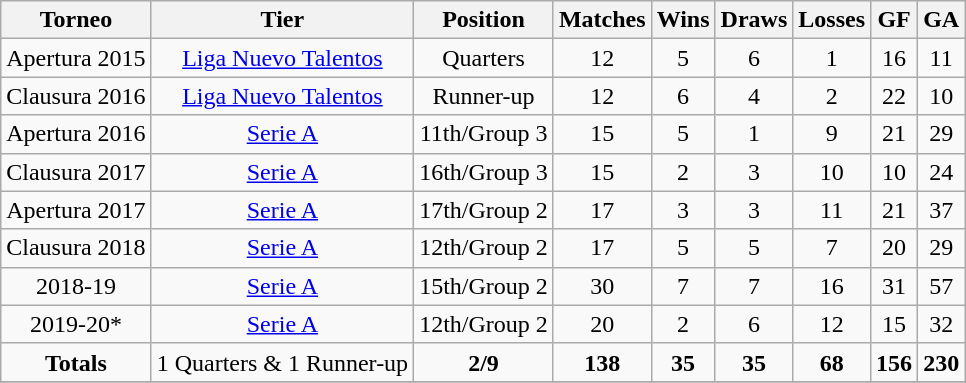<table class=wikitable style="text-align: center;">
<tr>
<th>Torneo</th>
<th>Tier</th>
<th>Position</th>
<th>Matches</th>
<th>Wins</th>
<th>Draws</th>
<th>Losses</th>
<th>GF</th>
<th>GA</th>
</tr>
<tr>
<td>Apertura 2015</td>
<td><a href='#'>Liga Nuevo Talentos</a></td>
<td>Quarters</td>
<td>12</td>
<td>5</td>
<td>6</td>
<td>1</td>
<td>16</td>
<td>11</td>
</tr>
<tr>
<td>Clausura 2016</td>
<td><a href='#'>Liga Nuevo Talentos</a></td>
<td>Runner-up</td>
<td>12</td>
<td>6</td>
<td>4</td>
<td>2</td>
<td>22</td>
<td>10</td>
</tr>
<tr>
<td>Apertura 2016</td>
<td><a href='#'>Serie A</a></td>
<td>11th/Group 3</td>
<td>15</td>
<td>5</td>
<td>1</td>
<td>9</td>
<td>21</td>
<td>29</td>
</tr>
<tr>
<td>Clausura 2017</td>
<td><a href='#'>Serie A</a></td>
<td>16th/Group 3</td>
<td>15</td>
<td>2</td>
<td>3</td>
<td>10</td>
<td>10</td>
<td>24</td>
</tr>
<tr>
<td>Apertura 2017</td>
<td><a href='#'>Serie A</a></td>
<td>17th/Group 2</td>
<td>17</td>
<td>3</td>
<td>3</td>
<td>11</td>
<td>21</td>
<td>37</td>
</tr>
<tr>
<td>Clausura 2018</td>
<td><a href='#'>Serie A</a></td>
<td>12th/Group 2</td>
<td>17</td>
<td>5</td>
<td>5</td>
<td>7</td>
<td>20</td>
<td>29</td>
</tr>
<tr>
<td>2018-19</td>
<td><a href='#'>Serie A</a></td>
<td>15th/Group 2</td>
<td>30</td>
<td>7</td>
<td>7</td>
<td>16</td>
<td>31</td>
<td>57</td>
</tr>
<tr>
<td>2019-20*</td>
<td><a href='#'>Serie A</a></td>
<td>12th/Group 2</td>
<td>20</td>
<td>2</td>
<td>6</td>
<td>12</td>
<td>15</td>
<td>32</td>
</tr>
<tr>
<td><strong>Totals</strong></td>
<td>1 Quarters & 1 Runner-up</td>
<td><strong>2/9</strong></td>
<td><strong>138</strong></td>
<td><strong>35</strong></td>
<td><strong>35</strong></td>
<td><strong>68</strong></td>
<td><strong>156</strong></td>
<td><strong>230</strong></td>
</tr>
<tr>
</tr>
</table>
